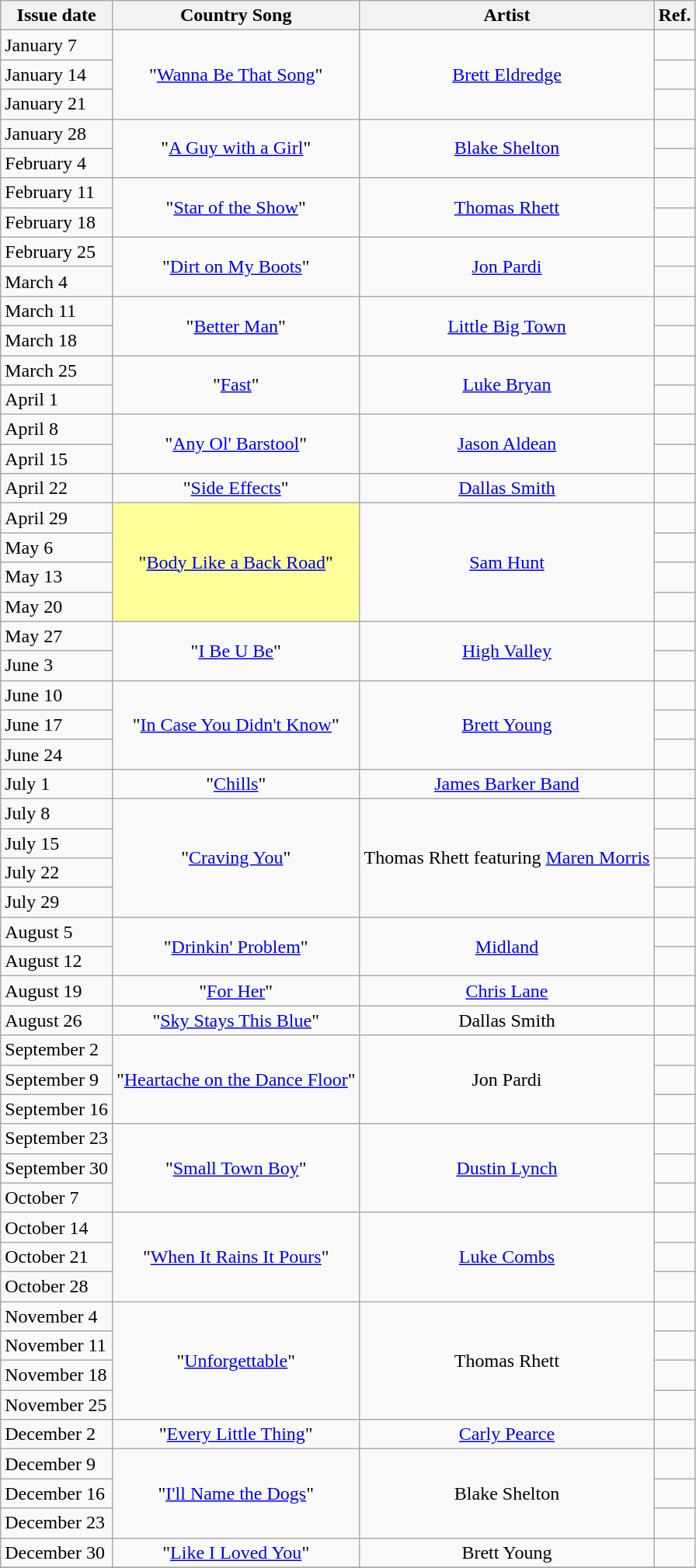<table class="wikitable">
<tr>
<th>Issue date</th>
<th>Country Song</th>
<th>Artist</th>
<th>Ref.</th>
</tr>
<tr>
<td>January 7</td>
<td align="center" rowspan="3">"<a href='#'>Wanna Be That Song</a>"</td>
<td align="center" rowspan="3"><a href='#'>Brett Eldredge</a></td>
<td align="center"></td>
</tr>
<tr>
<td>January 14</td>
<td align="center"></td>
</tr>
<tr>
<td>January 21</td>
<td align="center"></td>
</tr>
<tr>
<td>January 28</td>
<td align="center" rowspan="2">"<a href='#'>A Guy with a Girl</a>"</td>
<td align="center" rowspan="2"><a href='#'>Blake Shelton</a></td>
<td align="center"></td>
</tr>
<tr>
<td>February 4</td>
<td align="center"></td>
</tr>
<tr>
<td>February 11</td>
<td align="center" rowspan="2">"<a href='#'>Star of the Show</a>"</td>
<td align="center" rowspan="2"><a href='#'>Thomas Rhett</a></td>
<td align="center"></td>
</tr>
<tr>
<td>February 18</td>
<td align="center"></td>
</tr>
<tr>
<td>February 25</td>
<td align="center" rowspan="2">"<a href='#'>Dirt on My Boots</a>"</td>
<td align="center" rowspan="2"><a href='#'>Jon Pardi</a></td>
<td align="center"></td>
</tr>
<tr>
<td>March 4</td>
<td align="center"></td>
</tr>
<tr>
<td>March 11</td>
<td align="center" rowspan="2">"<a href='#'>Better Man</a>"</td>
<td align="center" rowspan="2"><a href='#'>Little Big Town</a></td>
<td align="center"></td>
</tr>
<tr>
<td>March 18</td>
<td align="center"></td>
</tr>
<tr>
<td>March 25</td>
<td align="center" rowspan="2">"<a href='#'>Fast</a>"</td>
<td align="center" rowspan="2"><a href='#'>Luke Bryan</a></td>
<td align="center"></td>
</tr>
<tr>
<td>April 1</td>
<td align="center"></td>
</tr>
<tr>
<td>April 8</td>
<td align="center" rowspan="2">"<a href='#'>Any Ol' Barstool</a>"</td>
<td align="center" rowspan="2"><a href='#'>Jason Aldean</a></td>
<td align="center"></td>
</tr>
<tr>
<td>April 15</td>
<td align="center"></td>
</tr>
<tr>
<td>April 22</td>
<td align="center">"<a href='#'>Side Effects</a>"</td>
<td align="center"><a href='#'>Dallas Smith</a></td>
<td align="center"></td>
</tr>
<tr>
<td>April 29</td>
<td align="center" rowspan="4" bgcolor="#FFFF99">"<a href='#'>Body Like a Back Road</a>" </td>
<td align="center" rowspan="4"><a href='#'>Sam Hunt</a></td>
<td align="center"></td>
</tr>
<tr>
<td>May 6</td>
<td align="center"></td>
</tr>
<tr>
<td>May 13</td>
<td align="center"></td>
</tr>
<tr>
<td>May 20</td>
<td align="center"></td>
</tr>
<tr>
<td>May 27</td>
<td align="center" rowspan="2">"<a href='#'>I Be U Be</a>"</td>
<td align="center" rowspan="2"><a href='#'>High Valley</a></td>
<td align="center"></td>
</tr>
<tr>
<td>June 3</td>
<td align="center"></td>
</tr>
<tr>
<td>June 10</td>
<td align="center" rowspan="3">"<a href='#'>In Case You Didn't Know</a>"</td>
<td align="center" rowspan="3"><a href='#'>Brett Young</a></td>
<td align="center"></td>
</tr>
<tr>
<td>June 17</td>
<td align="center"></td>
</tr>
<tr>
<td>June 24</td>
<td align="center"></td>
</tr>
<tr>
<td>July 1</td>
<td align="center">"<a href='#'>Chills</a>"</td>
<td align="center"><a href='#'>James Barker Band</a></td>
<td align="center"></td>
</tr>
<tr>
<td>July 8</td>
<td align="center" rowspan="4">"<a href='#'>Craving You</a>"</td>
<td align="center" rowspan="4">Thomas Rhett featuring <a href='#'>Maren Morris</a></td>
<td align="center"></td>
</tr>
<tr>
<td>July 15</td>
<td align="center"></td>
</tr>
<tr>
<td>July 22</td>
<td align="center"></td>
</tr>
<tr>
<td>July 29</td>
<td align="center"></td>
</tr>
<tr>
<td>August 5</td>
<td align="center" rowspan="2">"<a href='#'>Drinkin' Problem</a>"</td>
<td align="center" rowspan="2"><a href='#'>Midland</a></td>
<td align="center"></td>
</tr>
<tr>
<td>August 12</td>
<td align="center"></td>
</tr>
<tr>
<td>August 19</td>
<td align="center">"<a href='#'>For Her</a>"</td>
<td align="center"><a href='#'>Chris Lane</a></td>
<td align="center"></td>
</tr>
<tr>
<td>August 26</td>
<td align="center">"<a href='#'>Sky Stays This Blue</a>"</td>
<td align="center">Dallas Smith</td>
<td align="center"></td>
</tr>
<tr>
<td>September 2</td>
<td align="center" rowspan="3">"<a href='#'>Heartache on the Dance Floor</a>"</td>
<td align="center" rowspan="3">Jon Pardi</td>
<td align="center"></td>
</tr>
<tr>
<td>September 9</td>
<td align="center"></td>
</tr>
<tr>
<td>September 16</td>
<td align="center"></td>
</tr>
<tr>
<td>September 23</td>
<td align="center" rowspan="3">"<a href='#'>Small Town Boy</a>"</td>
<td align="center" rowspan="3"><a href='#'>Dustin Lynch</a></td>
<td align="center"></td>
</tr>
<tr>
<td>September 30</td>
<td align="center"></td>
</tr>
<tr>
<td>October 7</td>
<td align="center"></td>
</tr>
<tr>
<td>October 14</td>
<td align="center" rowspan="3">"<a href='#'>When It Rains It Pours</a>"</td>
<td align="center" rowspan="3"><a href='#'>Luke Combs</a></td>
<td align="center"></td>
</tr>
<tr>
<td>October 21</td>
<td align="center"></td>
</tr>
<tr>
<td>October 28</td>
<td align="center"></td>
</tr>
<tr>
<td>November 4</td>
<td align="center" rowspan="4">"<a href='#'>Unforgettable</a>"</td>
<td align="center" rowspan="4">Thomas Rhett</td>
<td align="center"></td>
</tr>
<tr>
<td>November 11</td>
<td align="center"></td>
</tr>
<tr>
<td>November 18</td>
<td align="center"></td>
</tr>
<tr>
<td>November 25</td>
<td align="center"></td>
</tr>
<tr>
<td>December 2</td>
<td align="center">"<a href='#'>Every Little Thing</a>"</td>
<td align="center"><a href='#'>Carly Pearce</a></td>
<td align="center"></td>
</tr>
<tr>
<td>December 9</td>
<td align="center" rowspan="3">"<a href='#'>I'll Name the Dogs</a>"</td>
<td align="center" rowspan="3">Blake Shelton</td>
<td align="center"></td>
</tr>
<tr>
<td>December 16</td>
<td align="center"></td>
</tr>
<tr>
<td>December 23</td>
<td align="center"></td>
</tr>
<tr>
<td>December 30</td>
<td align="center">"<a href='#'>Like I Loved You</a>"</td>
<td align="center">Brett Young</td>
<td align="center"></td>
</tr>
<tr>
</tr>
</table>
